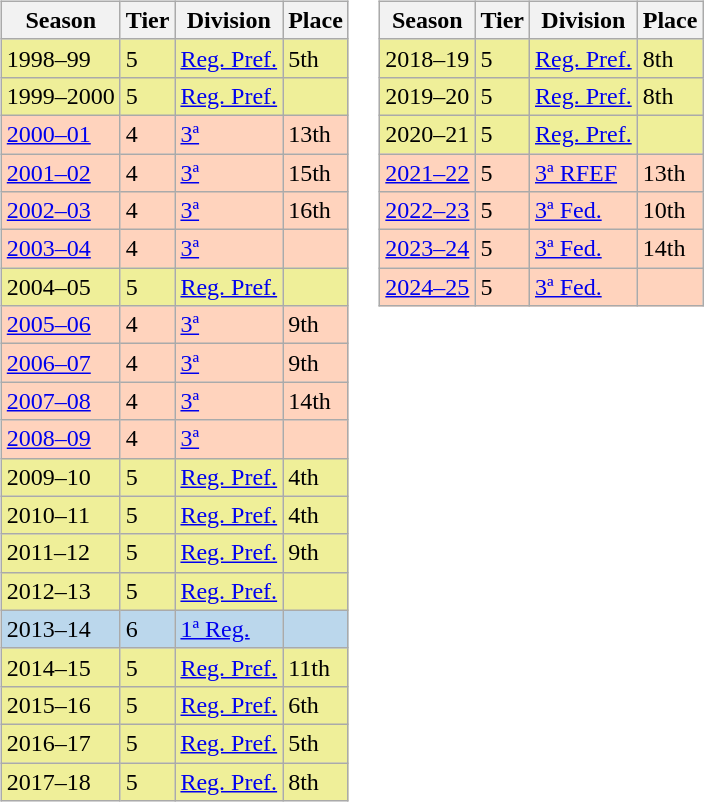<table>
<tr>
<td valign="top" width=0%><br><table class="wikitable">
<tr style="background:#f0f6fa;">
<th>Season</th>
<th>Tier</th>
<th>Division</th>
<th>Place</th>
</tr>
<tr>
<td style="background:#EFEF99;">1998–99</td>
<td style="background:#EFEF99;">5</td>
<td style="background:#EFEF99;"><a href='#'>Reg. Pref.</a></td>
<td style="background:#EFEF99;">5th</td>
</tr>
<tr>
<td style="background:#EFEF99;">1999–2000</td>
<td style="background:#EFEF99;">5</td>
<td style="background:#EFEF99;"><a href='#'>Reg. Pref.</a></td>
<td style="background:#EFEF99;"></td>
</tr>
<tr>
<td style="background:#FFD3BD;"><a href='#'>2000–01</a></td>
<td style="background:#FFD3BD;">4</td>
<td style="background:#FFD3BD;"><a href='#'>3ª</a></td>
<td style="background:#FFD3BD;">13th</td>
</tr>
<tr>
<td style="background:#FFD3BD;"><a href='#'>2001–02</a></td>
<td style="background:#FFD3BD;">4</td>
<td style="background:#FFD3BD;"><a href='#'>3ª</a></td>
<td style="background:#FFD3BD;">15th</td>
</tr>
<tr>
<td style="background:#FFD3BD;"><a href='#'>2002–03</a></td>
<td style="background:#FFD3BD;">4</td>
<td style="background:#FFD3BD;"><a href='#'>3ª</a></td>
<td style="background:#FFD3BD;">16th</td>
</tr>
<tr>
<td style="background:#FFD3BD;"><a href='#'>2003–04</a></td>
<td style="background:#FFD3BD;">4</td>
<td style="background:#FFD3BD;"><a href='#'>3ª</a></td>
<td style="background:#FFD3BD;"></td>
</tr>
<tr>
<td style="background:#EFEF99;">2004–05</td>
<td style="background:#EFEF99;">5</td>
<td style="background:#EFEF99;"><a href='#'>Reg. Pref.</a></td>
<td style="background:#EFEF99;"></td>
</tr>
<tr>
<td style="background:#FFD3BD;"><a href='#'>2005–06</a></td>
<td style="background:#FFD3BD;">4</td>
<td style="background:#FFD3BD;"><a href='#'>3ª</a></td>
<td style="background:#FFD3BD;">9th</td>
</tr>
<tr>
<td style="background:#FFD3BD;"><a href='#'>2006–07</a></td>
<td style="background:#FFD3BD;">4</td>
<td style="background:#FFD3BD;"><a href='#'>3ª</a></td>
<td style="background:#FFD3BD;">9th</td>
</tr>
<tr>
<td style="background:#FFD3BD;"><a href='#'>2007–08</a></td>
<td style="background:#FFD3BD;">4</td>
<td style="background:#FFD3BD;"><a href='#'>3ª</a></td>
<td style="background:#FFD3BD;">14th</td>
</tr>
<tr>
<td style="background:#FFD3BD;"><a href='#'>2008–09</a></td>
<td style="background:#FFD3BD;">4</td>
<td style="background:#FFD3BD;"><a href='#'>3ª</a></td>
<td style="background:#FFD3BD;"></td>
</tr>
<tr>
<td style="background:#EFEF99;">2009–10</td>
<td style="background:#EFEF99;">5</td>
<td style="background:#EFEF99;"><a href='#'>Reg. Pref.</a></td>
<td style="background:#EFEF99;">4th</td>
</tr>
<tr>
<td style="background:#EFEF99;">2010–11</td>
<td style="background:#EFEF99;">5</td>
<td style="background:#EFEF99;"><a href='#'>Reg. Pref.</a></td>
<td style="background:#EFEF99;">4th</td>
</tr>
<tr>
<td style="background:#EFEF99;">2011–12</td>
<td style="background:#EFEF99;">5</td>
<td style="background:#EFEF99;"><a href='#'>Reg. Pref.</a></td>
<td style="background:#EFEF99;">9th</td>
</tr>
<tr>
<td style="background:#EFEF99;">2012–13</td>
<td style="background:#EFEF99;">5</td>
<td style="background:#EFEF99;"><a href='#'>Reg. Pref.</a></td>
<td style="background:#EFEF99;"></td>
</tr>
<tr>
<td style="background:#BBD7EC;">2013–14</td>
<td style="background:#BBD7EC;">6</td>
<td style="background:#BBD7EC;"><a href='#'>1ª Reg.</a></td>
<td style="background:#BBD7EC;"></td>
</tr>
<tr>
<td style="background:#EFEF99;">2014–15</td>
<td style="background:#EFEF99;">5</td>
<td style="background:#EFEF99;"><a href='#'>Reg. Pref.</a></td>
<td style="background:#EFEF99;">11th</td>
</tr>
<tr>
<td style="background:#EFEF99;">2015–16</td>
<td style="background:#EFEF99;">5</td>
<td style="background:#EFEF99;"><a href='#'>Reg. Pref.</a></td>
<td style="background:#EFEF99;">6th</td>
</tr>
<tr>
<td style="background:#EFEF99;">2016–17</td>
<td style="background:#EFEF99;">5</td>
<td style="background:#EFEF99;"><a href='#'>Reg. Pref.</a></td>
<td style="background:#EFEF99;">5th</td>
</tr>
<tr>
<td style="background:#EFEF99;">2017–18</td>
<td style="background:#EFEF99;">5</td>
<td style="background:#EFEF99;"><a href='#'>Reg. Pref.</a></td>
<td style="background:#EFEF99;">8th</td>
</tr>
</table>
</td>
<td valign="top" width=0%><br><table class="wikitable">
<tr style="background:#f0f6fa;">
<th>Season</th>
<th>Tier</th>
<th>Division</th>
<th>Place</th>
</tr>
<tr>
<td style="background:#EFEF99;">2018–19</td>
<td style="background:#EFEF99;">5</td>
<td style="background:#EFEF99;"><a href='#'>Reg. Pref.</a></td>
<td style="background:#EFEF99;">8th</td>
</tr>
<tr>
<td style="background:#EFEF99;">2019–20</td>
<td style="background:#EFEF99;">5</td>
<td style="background:#EFEF99;"><a href='#'>Reg. Pref.</a></td>
<td style="background:#EFEF99;">8th</td>
</tr>
<tr>
<td style="background:#EFEF99;">2020–21</td>
<td style="background:#EFEF99;">5</td>
<td style="background:#EFEF99;"><a href='#'>Reg. Pref.</a></td>
<td style="background:#EFEF99;"></td>
</tr>
<tr>
<td style="background:#FFD3BD;"><a href='#'>2021–22</a></td>
<td style="background:#FFD3BD;">5</td>
<td style="background:#FFD3BD;"><a href='#'>3ª RFEF</a></td>
<td style="background:#FFD3BD;">13th</td>
</tr>
<tr>
<td style="background:#FFD3BD;"><a href='#'>2022–23</a></td>
<td style="background:#FFD3BD;">5</td>
<td style="background:#FFD3BD;"><a href='#'>3ª Fed.</a></td>
<td style="background:#FFD3BD;">10th</td>
</tr>
<tr>
<td style="background:#FFD3BD;"><a href='#'>2023–24</a></td>
<td style="background:#FFD3BD;">5</td>
<td style="background:#FFD3BD;"><a href='#'>3ª Fed.</a></td>
<td style="background:#FFD3BD;">14th</td>
</tr>
<tr>
<td style="background:#FFD3BD;"><a href='#'>2024–25</a></td>
<td style="background:#FFD3BD;">5</td>
<td style="background:#FFD3BD;"><a href='#'>3ª Fed.</a></td>
<td style="background:#FFD3BD;"></td>
</tr>
</table>
</td>
</tr>
</table>
